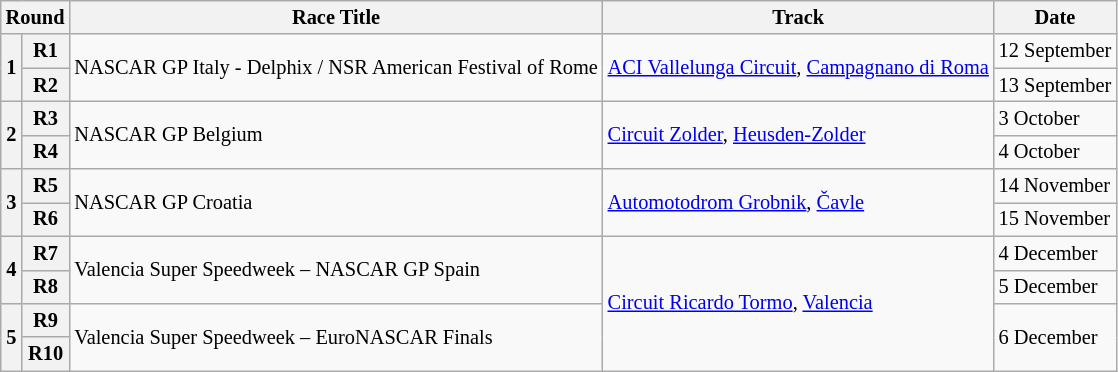<table class="wikitable" style="font-size:85%;">
<tr>
<th colspan=2>Round</th>
<th>Race Title</th>
<th>Track</th>
<th>Date</th>
</tr>
<tr>
<th rowspan=2>1</th>
<th>R1</th>
<td rowspan=2>NASCAR GP Italy - Delphix / NSR American Festival of Rome</td>
<td rowspan=2> <a href='#'>ACI Vallelunga Circuit</a>, <a href='#'>Campagnano di Roma</a></td>
<td>12 September</td>
</tr>
<tr>
<th>R2</th>
<td>13 September</td>
</tr>
<tr>
<th rowspan=2>2</th>
<th>R3</th>
<td rowspan=2>NASCAR GP Belgium</td>
<td rowspan=2> <a href='#'>Circuit Zolder</a>, <a href='#'>Heusden-Zolder</a></td>
<td>3 October</td>
</tr>
<tr>
<th>R4</th>
<td>4 October</td>
</tr>
<tr>
<th rowspan=2>3</th>
<th>R5</th>
<td rowspan=2>NASCAR GP Croatia</td>
<td rowspan=2> <a href='#'>Automotodrom Grobnik</a>, <a href='#'>Čavle</a></td>
<td>14 November</td>
</tr>
<tr>
<th>R6</th>
<td>15 November</td>
</tr>
<tr>
<th rowspan=2>4</th>
<th>R7</th>
<td rowspan=2>Valencia Super Speedweek – NASCAR GP Spain</td>
<td rowspan=4> <a href='#'>Circuit Ricardo Tormo</a>, <a href='#'>Valencia</a></td>
<td>4 December</td>
</tr>
<tr>
<th>R8</th>
<td>5 December</td>
</tr>
<tr>
<th rowspan=2>5</th>
<th>R9</th>
<td rowspan=2>Valencia Super Speedweek – EuroNASCAR Finals</td>
<td rowspan=2>6 December</td>
</tr>
<tr>
<th>R10</th>
</tr>
</table>
